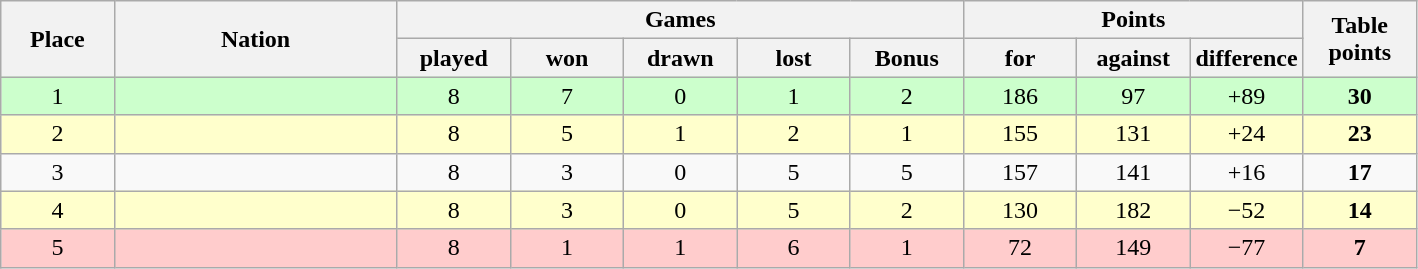<table class="wikitable">
<tr>
<th rowspan=2 width="8%">Place</th>
<th rowspan=2 width="20%">Nation</th>
<th colspan=5 width="40%">Games</th>
<th colspan=3 width="24%">Points</th>
<th rowspan=2 width="10%">Table<br>points</th>
</tr>
<tr>
<th width="8%">played</th>
<th width="8%">won</th>
<th width="8%">drawn</th>
<th width="8%">lost</th>
<th width="8%">Bonus</th>
<th width="8%">for</th>
<th width="8%">against</th>
<th width="8%">difference</th>
</tr>
<tr align=center bgcolor="#ccffcc">
<td>1</td>
<td align=left></td>
<td>8</td>
<td>7</td>
<td>0</td>
<td>1</td>
<td>2</td>
<td>186</td>
<td>97</td>
<td>+89</td>
<td><strong>30</strong></td>
</tr>
<tr align=center bgcolor="#ffffcc">
<td>2</td>
<td align=left></td>
<td>8</td>
<td>5</td>
<td>1</td>
<td>2</td>
<td>1</td>
<td>155</td>
<td>131</td>
<td>+24</td>
<td><strong>23</strong></td>
</tr>
<tr align=center>
<td>3</td>
<td align=left></td>
<td>8</td>
<td>3</td>
<td>0</td>
<td>5</td>
<td>5</td>
<td>157</td>
<td>141</td>
<td>+16</td>
<td><strong>17</strong></td>
</tr>
<tr align=center bgcolor="#ffffcc">
<td>4</td>
<td align=left></td>
<td>8</td>
<td>3</td>
<td>0</td>
<td>5</td>
<td>2</td>
<td>130</td>
<td>182</td>
<td>−52</td>
<td><strong>14</strong></td>
</tr>
<tr align=center bgcolor="#ffcccc">
<td>5</td>
<td align=left></td>
<td>8</td>
<td>1</td>
<td>1</td>
<td>6</td>
<td>1</td>
<td>72</td>
<td>149</td>
<td>−77</td>
<td><strong>7</strong></td>
</tr>
</table>
